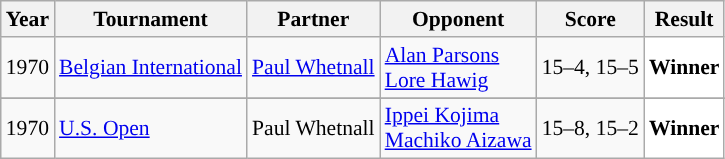<table class="sortable wikitable" style="font-size: 90%;">
<tr>
<th>Year</th>
<th>Tournament</th>
<th>Partner</th>
<th>Opponent</th>
<th>Score</th>
<th>Result</th>
</tr>
<tr>
<td align="center">1970</td>
<td align="left"><a href='#'>Belgian International</a></td>
<td align="left"> <a href='#'>Paul Whetnall</a></td>
<td align="left"> <a href='#'>Alan Parsons</a><br> <a href='#'>Lore Hawig</a></td>
<td align="left">15–4, 15–5</td>
<td style="text-align:left; background:white"> <strong>Winner</strong></td>
</tr>
<tr>
</tr>
<tr>
<td align="center">1970</td>
<td align="left"><a href='#'>U.S. Open</a></td>
<td align="left"> Paul Whetnall</td>
<td align="left"> <a href='#'>Ippei Kojima</a><br> <a href='#'>Machiko Aizawa</a></td>
<td align="left">15–8, 15–2</td>
<td style="text-align:left; background:white"> <strong>Winner</strong></td>
</tr>
</table>
